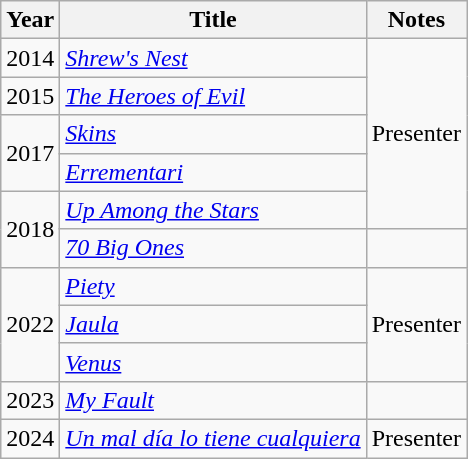<table class="wikitable sortable">
<tr>
<th style="width:26px;">Year</th>
<th>Title</th>
<th>Notes</th>
</tr>
<tr>
<td>2014</td>
<td><em><a href='#'>Shrew's Nest</a></em></td>
<td rowspan=5>Presenter</td>
</tr>
<tr>
<td>2015</td>
<td><em><a href='#'>The Heroes of Evil</a></em></td>
</tr>
<tr>
<td rowspan=2>2017</td>
<td><em><a href='#'>Skins</a></em></td>
</tr>
<tr>
<td><em><a href='#'>Errementari</a></em></td>
</tr>
<tr>
<td rowspan="2">2018</td>
<td><em><a href='#'>Up Among the Stars</a></em></td>
</tr>
<tr>
<td><em><a href='#'>70 Big Ones</a></em></td>
<td></td>
</tr>
<tr>
<td rowspan="3">2022</td>
<td><em><a href='#'>Piety</a></em></td>
<td rowspan=3>Presenter</td>
</tr>
<tr>
<td><em><a href='#'>Jaula</a></em></td>
</tr>
<tr>
<td><em><a href='#'>Venus</a></em></td>
</tr>
<tr>
<td>2023</td>
<td><em><a href='#'>My Fault</a></em></td>
<td></td>
</tr>
<tr>
<td>2024</td>
<td><em><a href='#'>Un mal día lo tiene cualquiera</a></em></td>
<td>Presenter</td>
</tr>
</table>
